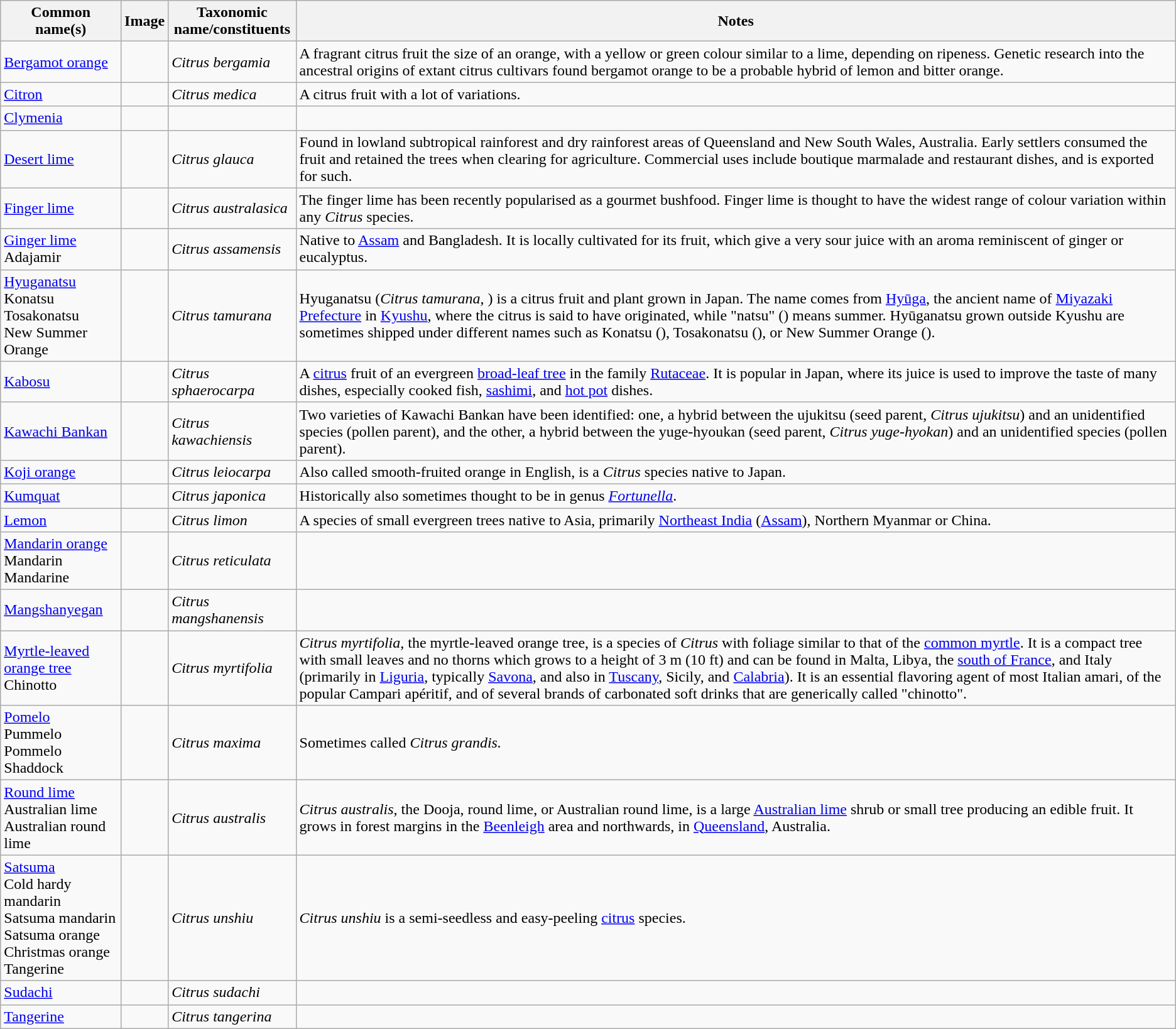<table class="wikitable sortable">
<tr>
<th scope="col">Common<br>name(s)</th>
<th scope="col">Image</th>
<th scope="col">Taxonomic<br>name/constituents</th>
<th scope="col">Notes</th>
</tr>
<tr>
<td scope="row"><a href='#'>Bergamot orange</a></td>
<td></td>
<td><em>Citrus bergamia</em></td>
<td>A fragrant citrus fruit the size of an orange, with a yellow or green colour similar to a lime, depending on ripeness. Genetic research into the ancestral origins of extant citrus cultivars found bergamot orange to be a probable hybrid of lemon and bitter orange.</td>
</tr>
<tr>
<td scope="row"><a href='#'>Citron</a></td>
<td></td>
<td><em>Citrus medica</em></td>
<td>A citrus fruit with a lot of variations.</td>
</tr>
<tr>
<td scope="row"><a href='#'>Clymenia</a></td>
<td></td>
<td></td>
<td></td>
</tr>
<tr>
<td scope="row"><a href='#'>Desert lime</a></td>
<td></td>
<td><em>Citrus glauca</em></td>
<td>Found in lowland subtropical rainforest and dry rainforest areas of Queensland and New South Wales, Australia. Early settlers consumed the fruit and retained the trees when clearing for agriculture. Commercial uses include boutique marmalade and restaurant dishes, and is exported for such.</td>
</tr>
<tr>
<td scope="row"><a href='#'>Finger lime</a></td>
<td></td>
<td><em>Citrus australasica</em></td>
<td>The finger lime has been recently popularised as a gourmet bushfood. Finger lime is thought to have the widest range of colour variation within any <em>Citrus</em> species.</td>
</tr>
<tr>
<td scope="row"><a href='#'>Ginger lime</a><br>Adajamir</td>
<td></td>
<td><em>Citrus assamensis</em></td>
<td>Native to <a href='#'>Assam</a> and Bangladesh. It is locally cultivated for its fruit, which give a very sour juice with an aroma reminiscent of ginger or eucalyptus.</td>
</tr>
<tr>
<td scope="row"><a href='#'>Hyuganatsu</a><br>Konatsu<br>Tosakonatsu<br>New Summer Orange</td>
<td></td>
<td><em>Citrus tamurana</em></td>
<td>Hyuganatsu (<em>Citrus tamurana</em>, ) is a citrus fruit and plant grown in Japan. The name comes from <a href='#'>Hyūga</a>, the ancient name of <a href='#'>Miyazaki Prefecture</a> in <a href='#'>Kyushu</a>, where the citrus is said to have originated, while "natsu" () means summer. Hyūganatsu grown outside Kyushu are sometimes shipped under different names such as Konatsu (), Tosakonatsu (), or New Summer Orange ().</td>
</tr>
<tr>
<td scope="row"><a href='#'>Kabosu</a></td>
<td></td>
<td><em>Citrus sphaerocarpa</em></td>
<td>A <a href='#'>citrus</a> fruit of an evergreen <a href='#'>broad-leaf tree</a> in the family <a href='#'>Rutaceae</a>. It is popular in Japan, where its juice is used to improve the taste of many dishes, especially cooked fish, <a href='#'>sashimi</a>, and <a href='#'>hot pot</a> dishes.</td>
</tr>
<tr>
<td scope="row"><a href='#'>Kawachi Bankan</a></td>
<td></td>
<td><em>Citrus kawachiensis</em></td>
<td>Two varieties of Kawachi Bankan have been identified: one, a hybrid between the ujukitsu (seed parent, <em>Citrus ujukitsu</em>) and an unidentified species (pollen parent), and the other, a hybrid between the yuge-hyoukan (seed parent, <em>Citrus yuge-hyokan</em>) and an unidentified species (pollen parent).</td>
</tr>
<tr>
<td scope="row"><a href='#'>Koji orange</a></td>
<td></td>
<td><em>Citrus leiocarpa</em></td>
<td>Also called smooth-fruited orange in English, is a <em>Citrus</em> species native to Japan.</td>
</tr>
<tr>
<td scope="row"><a href='#'>Kumquat</a></td>
<td></td>
<td><em>Citrus japonica</em></td>
<td>Historically also sometimes thought to be in genus <em><a href='#'>Fortunella</a></em>.</td>
</tr>
<tr>
<td scope="row"><a href='#'>Lemon</a></td>
<td></td>
<td><em>Citrus limon</em></td>
<td>A species of small evergreen trees native to Asia, primarily <a href='#'>Northeast India</a> (<a href='#'>Assam</a>), Northern Myanmar or China.</td>
</tr>
<tr>
<td scope="row"><a href='#'>Mandarin orange</a><br>Mandarin<br>Mandarine</td>
<td></td>
<td><em>Citrus reticulata</em></td>
<td></td>
</tr>
<tr>
<td scope="row"><a href='#'>Mangshanyegan</a></td>
<td></td>
<td><em>Citrus mangshanensis</em></td>
<td></td>
</tr>
<tr>
<td scope="row"><a href='#'>Myrtle-leaved orange tree</a><br>Chinotto</td>
<td></td>
<td><em>Citrus myrtifolia</em></td>
<td><em>Citrus myrtifolia</em>, the myrtle-leaved orange tree, is a species of <em>Citrus</em> with foliage similar to that of the <a href='#'>common myrtle</a>. It is a compact tree with small leaves and no thorns which grows to a height of 3 m (10 ft) and can be found in Malta, Libya, the <a href='#'>south of France</a>, and Italy (primarily in <a href='#'>Liguria</a>, typically <a href='#'>Savona</a>, and also in <a href='#'>Tuscany</a>, Sicily, and <a href='#'>Calabria</a>). It is an essential flavoring agent of most Italian amari, of the popular Campari apéritif, and of several brands of carbonated soft drinks that are generically called "chinotto".</td>
</tr>
<tr>
<td scope="row"><a href='#'>Pomelo</a><br>Pummelo<br>Pommelo<br>Shaddock</td>
<td></td>
<td><em>Citrus maxima</em></td>
<td>Sometimes called <em>Citrus grandis.</em></td>
</tr>
<tr>
<td scope="row"><a href='#'>Round lime</a><br>Australian lime<br>Australian round lime</td>
<td></td>
<td><em>Citrus australis</em></td>
<td><em>Citrus australis</em>, the Dooja, round lime, or Australian round lime, is a large <a href='#'>Australian lime</a> shrub or small tree producing an edible fruit. It grows in forest margins in the <a href='#'>Beenleigh</a> area and northwards, in <a href='#'>Queensland</a>, Australia.</td>
</tr>
<tr>
<td scope="row"><a href='#'>Satsuma</a><br>Cold hardy mandarin<br>Satsuma mandarin<br>Satsuma orange<br>Christmas orange<br>Tangerine</td>
<td></td>
<td><em>Citrus unshiu</em></td>
<td><em>Citrus unshiu</em> is a semi-seedless and easy-peeling <a href='#'>citrus</a> species.</td>
</tr>
<tr>
<td scope="row"><a href='#'>Sudachi</a></td>
<td></td>
<td><em>Citrus sudachi</em></td>
<td></td>
</tr>
<tr>
<td scope="row"><a href='#'>Tangerine</a></td>
<td></td>
<td><em>Citrus tangerina</em></td>
<td></td>
</tr>
</table>
